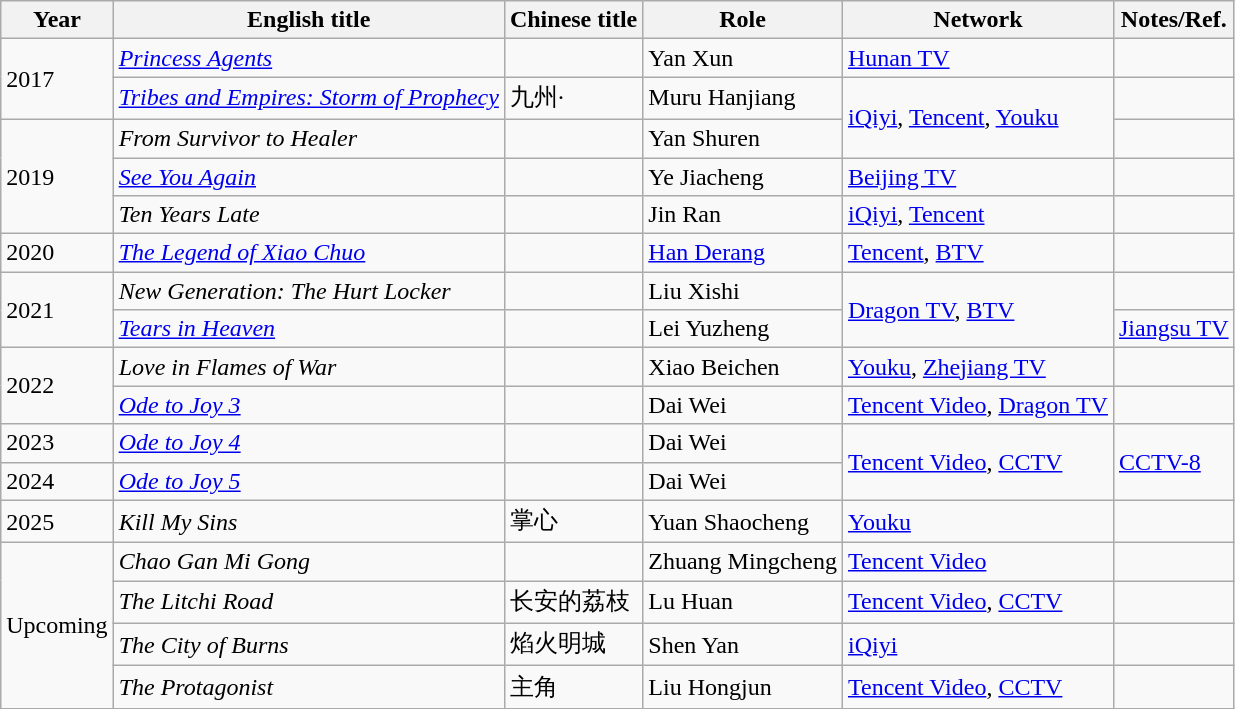<table class="wikitable"->
<tr>
<th>Year</th>
<th>English title</th>
<th>Chinese title</th>
<th>Role</th>
<th>Network</th>
<th>Notes/Ref.</th>
</tr>
<tr>
<td rowspan=2>2017</td>
<td><em><a href='#'>Princess Agents</a></em></td>
<td></td>
<td>Yan Xun</td>
<td><a href='#'>Hunan TV</a></td>
<td></td>
</tr>
<tr>
<td><em><a href='#'>Tribes and Empires: Storm of Prophecy</a></em></td>
<td>九州·</td>
<td>Muru Hanjiang</td>
<td rowspan=2><a href='#'>iQiyi</a>, <a href='#'>Tencent</a>, <a href='#'>Youku</a></td>
<td></td>
</tr>
<tr>
<td rowspan=3>2019</td>
<td><em>From Survivor to Healer</em></td>
<td></td>
<td>Yan Shuren</td>
<td></td>
</tr>
<tr>
<td><em><a href='#'>See You Again</a></em></td>
<td></td>
<td>Ye Jiacheng</td>
<td><a href='#'>Beijing TV</a></td>
<td></td>
</tr>
<tr>
<td><em>Ten Years Late</em></td>
<td></td>
<td>Jin Ran</td>
<td><a href='#'>iQiyi</a>, <a href='#'>Tencent</a></td>
<td></td>
</tr>
<tr>
<td>2020</td>
<td><em><a href='#'>The Legend of Xiao Chuo</a></em></td>
<td></td>
<td><a href='#'>Han Derang</a></td>
<td><a href='#'>Tencent</a>, <a href='#'>BTV</a></td>
<td></td>
</tr>
<tr>
<td rowspan=2>2021</td>
<td><em>New Generation: The Hurt Locker</em></td>
<td></td>
<td>Liu Xishi</td>
<td rowspan="2"><a href='#'>Dragon TV</a>, <a href='#'>BTV</a></td>
<td></td>
</tr>
<tr>
<td><em><a href='#'>Tears in Heaven</a></em></td>
<td></td>
<td>Lei Yuzheng</td>
<td><a href='#'>Jiangsu TV</a></td>
</tr>
<tr>
<td rowspan=2>2022</td>
<td><em>Love in Flames of War</em></td>
<td></td>
<td>Xiao Beichen</td>
<td><a href='#'>Youku</a>, <a href='#'>Zhejiang TV</a></td>
<td></td>
</tr>
<tr>
<td><em><a href='#'>Ode to Joy 3</a></em></td>
<td></td>
<td>Dai Wei</td>
<td><a href='#'>Tencent Video</a>, <a href='#'>Dragon TV</a></td>
<td></td>
</tr>
<tr>
<td>2023</td>
<td><em><a href='#'>Ode to Joy 4</a></em></td>
<td></td>
<td>Dai Wei</td>
<td rowspan="2"><a href='#'>Tencent Video</a>, <a href='#'>CCTV</a></td>
<td rowspan="2"><a href='#'>CCTV-8</a></td>
</tr>
<tr>
<td>2024</td>
<td><em><a href='#'>Ode to Joy 5</a></em></td>
<td></td>
<td>Dai Wei</td>
</tr>
<tr>
<td>2025</td>
<td><em>Kill My Sins</em></td>
<td>掌心</td>
<td>Yuan Shaocheng</td>
<td><a href='#'>Youku</a></td>
<td></td>
</tr>
<tr>
<td rowspan="4">Upcoming</td>
<td><em>Chao Gan Mi Gong</em></td>
<td></td>
<td>Zhuang Mingcheng</td>
<td><a href='#'>Tencent Video</a></td>
<td></td>
</tr>
<tr>
<td><em>The Litchi Road</em></td>
<td>长安的荔枝</td>
<td>Lu Huan</td>
<td><a href='#'>Tencent Video</a>, <a href='#'>CCTV</a></td>
<td></td>
</tr>
<tr>
<td><em>The City of Burns</em></td>
<td>焰火明城</td>
<td>Shen Yan</td>
<td><a href='#'>iQiyi</a></td>
<td></td>
</tr>
<tr>
<td><em>The Protagonist</em></td>
<td>主角</td>
<td>Liu Hongjun</td>
<td rowspan="2"><a href='#'>Tencent Video</a>, <a href='#'>CCTV</a></td>
<td></td>
</tr>
</table>
